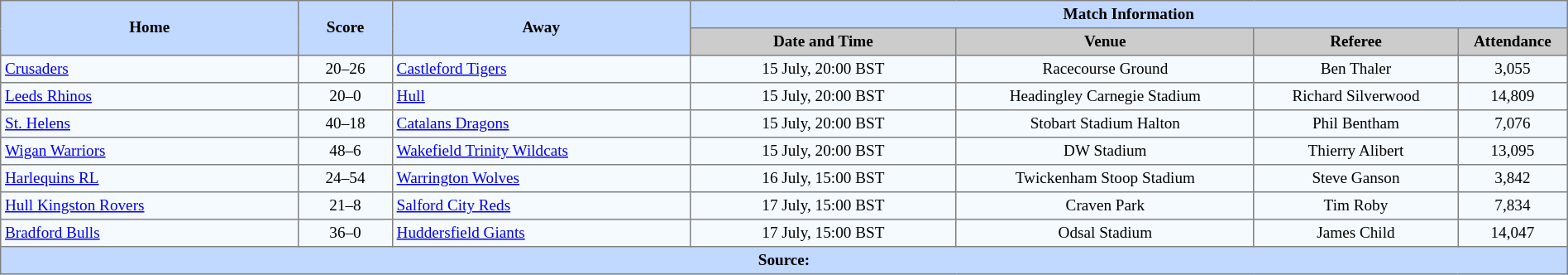<table border="1" cellpadding="3" cellspacing="0" style="border-collapse:collapse; font-size:80%; text-align:center; width:100%;">
<tr style="background:#c1d8ff;">
<th rowspan="2" style="width:19%;">Home</th>
<th rowspan="2" style="width:6%;">Score</th>
<th rowspan="2" style="width:19%;">Away</th>
<th colspan=6>Match Information</th>
</tr>
<tr style="background:#ccc;">
<th width=17%>Date and Time</th>
<th width=19%>Venue</th>
<th width=13%>Referee</th>
<th width=7%>Attendance</th>
</tr>
<tr style="background:#f5faff;">
<td align=left> <a href='#'>Crusaders</a></td>
<td>20–26</td>
<td align=left> <a href='#'>Castleford Tigers</a></td>
<td>15 July, 20:00 BST</td>
<td>Racecourse Ground</td>
<td>Ben Thaler</td>
<td>3,055</td>
</tr>
<tr style="background:#f5faff;">
<td align=left> <a href='#'>Leeds Rhinos</a></td>
<td>20–0</td>
<td align=left> <a href='#'>Hull</a></td>
<td>15 July, 20:00 BST</td>
<td>Headingley Carnegie Stadium</td>
<td>Richard Silverwood</td>
<td>14,809</td>
</tr>
<tr style="background:#f5faff;">
<td align=left> <a href='#'>St. Helens</a></td>
<td>40–18</td>
<td align=left> <a href='#'>Catalans Dragons</a></td>
<td>15 July, 20:00 BST</td>
<td>Stobart Stadium Halton</td>
<td>Phil Bentham</td>
<td>7,076</td>
</tr>
<tr style="background:#f5faff;">
<td align=left> <a href='#'>Wigan Warriors</a></td>
<td>48–6</td>
<td align=left> <a href='#'>Wakefield Trinity Wildcats</a></td>
<td>15 July, 20:00 BST</td>
<td>DW Stadium</td>
<td>Thierry Alibert</td>
<td>13,095</td>
</tr>
<tr style="background:#f5faff;">
<td align=left> <a href='#'>Harlequins RL</a></td>
<td>24–54</td>
<td align=left> <a href='#'>Warrington Wolves</a></td>
<td>16 July, 15:00 BST</td>
<td>Twickenham Stoop Stadium</td>
<td>Steve Ganson</td>
<td>3,842</td>
</tr>
<tr style="background:#f5faff;">
<td align=left> <a href='#'>Hull Kingston Rovers</a></td>
<td>21–8</td>
<td align=left> <a href='#'>Salford City Reds</a></td>
<td>17 July, 15:00 BST</td>
<td>Craven Park</td>
<td>Tim Roby</td>
<td>7,834</td>
</tr>
<tr style="background:#f5faff;">
<td align=left> <a href='#'>Bradford Bulls</a></td>
<td>36–0</td>
<td align=left> <a href='#'>Huddersfield Giants</a></td>
<td>17 July, 15:00 BST</td>
<td>Odsal Stadium</td>
<td>James Child</td>
<td>14,047</td>
</tr>
<tr style="background:#c1d8ff;">
<th colspan=12>Source:</th>
</tr>
</table>
